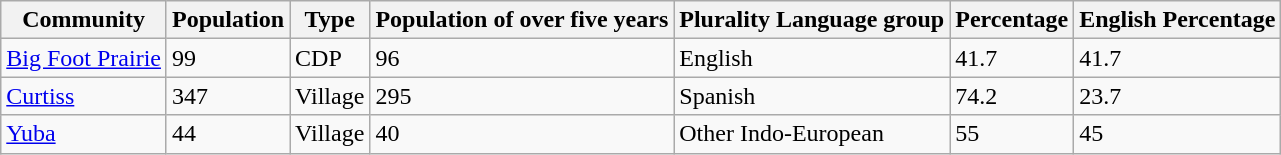<table class="wikitable sortable">
<tr>
<th>Community</th>
<th>Population</th>
<th>Type</th>
<th>Population of over five years</th>
<th>Plurality Language group</th>
<th>Percentage</th>
<th>English Percentage</th>
</tr>
<tr>
<td><a href='#'>Big Foot Prairie</a></td>
<td>99</td>
<td>CDP</td>
<td>96</td>
<td>English</td>
<td>41.7</td>
<td>41.7</td>
</tr>
<tr>
<td><a href='#'>Curtiss</a></td>
<td>347</td>
<td>Village</td>
<td>295</td>
<td>Spanish</td>
<td>74.2</td>
<td>23.7</td>
</tr>
<tr>
<td><a href='#'>Yuba</a></td>
<td>44</td>
<td>Village</td>
<td>40</td>
<td>Other Indo-European</td>
<td>55</td>
<td>45</td>
</tr>
</table>
